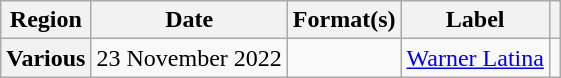<table class="wikitable plainrowheaders">
<tr>
<th scope="col">Region</th>
<th scope="col">Date</th>
<th scope="col">Format(s)</th>
<th scope="col">Label</th>
<th scope="col"></th>
</tr>
<tr>
<th scope="row">Various</th>
<td>23 November 2022</td>
<td></td>
<td><a href='#'>Warner Latina</a></td>
<td style="text-align:center;"></td>
</tr>
</table>
